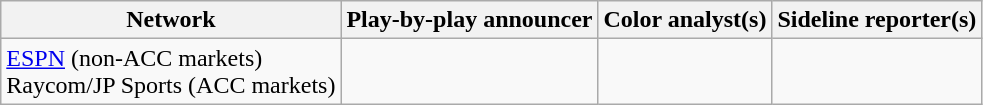<table class="wikitable">
<tr>
<th>Network</th>
<th>Play-by-play announcer</th>
<th>Color analyst(s)</th>
<th>Sideline reporter(s)</th>
</tr>
<tr>
<td><a href='#'>ESPN</a> (non-ACC markets)<br>Raycom/JP Sports (ACC markets)</td>
<td></td>
<td></td>
<td></td>
</tr>
</table>
